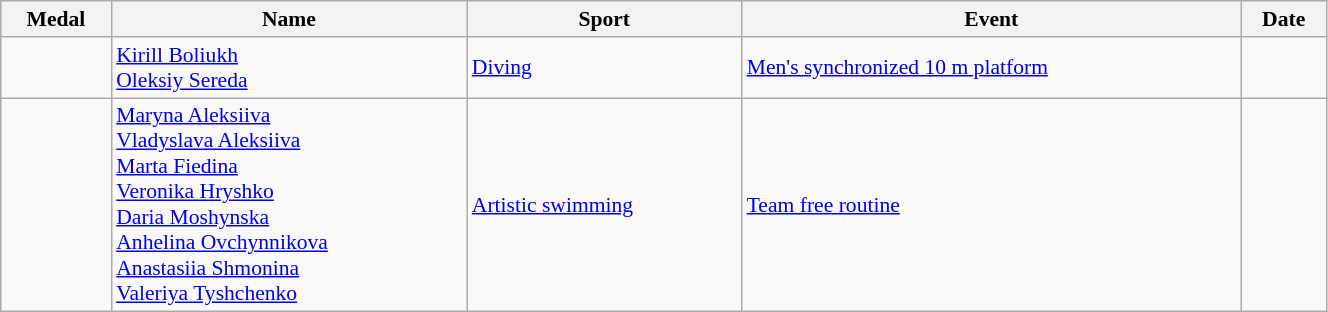<table class="wikitable sortable" style="font-size:90%; width:70%;">
<tr>
<th>Medal</th>
<th>Name</th>
<th>Sport</th>
<th>Event</th>
<th>Date</th>
</tr>
<tr>
<td></td>
<td><a href='#'>Kirill Boliukh</a><br><a href='#'>Oleksiy Sereda</a></td>
<td><a href='#'>Diving</a></td>
<td><a href='#'>Men's synchronized 10 m platform</a></td>
<td></td>
</tr>
<tr>
<td></td>
<td><a href='#'>Maryna Aleksiiva</a><br> <a href='#'>Vladyslava Aleksiiva</a><br> <a href='#'>Marta Fiedina</a><br> <a href='#'>Veronika Hryshko</a><br> <a href='#'>Daria Moshynska</a><br> <a href='#'>Anhelina Ovchynnikova</a><br> <a href='#'>Anastasiia Shmonina</a><br> <a href='#'>Valeriya Tyshchenko</a></td>
<td><a href='#'>Artistic swimming</a></td>
<td><a href='#'>Team free routine</a></td>
<td></td>
</tr>
</table>
